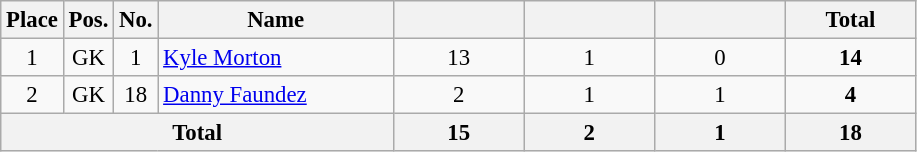<table class="wikitable sortable" style="font-size: 95%; text-align: center;">
<tr>
<th width=20>Place</th>
<th width=20>Pos.</th>
<th width=20>No.</th>
<th width=150>Name</th>
<th width=80></th>
<th width=80></th>
<th width=80></th>
<th width=80><strong>Total</strong></th>
</tr>
<tr>
<td>1</td>
<td>GK</td>
<td>1</td>
<td align="left"> <a href='#'>Kyle Morton</a></td>
<td>13</td>
<td>1</td>
<td>0</td>
<td><strong>14</strong></td>
</tr>
<tr>
<td>2</td>
<td>GK</td>
<td>18</td>
<td align="left"> <a href='#'>Danny Faundez</a></td>
<td>2</td>
<td>1</td>
<td>1</td>
<td><strong>4</strong></td>
</tr>
<tr>
<th colspan="4">Total</th>
<th>15</th>
<th>2</th>
<th>1</th>
<th>18</th>
</tr>
</table>
